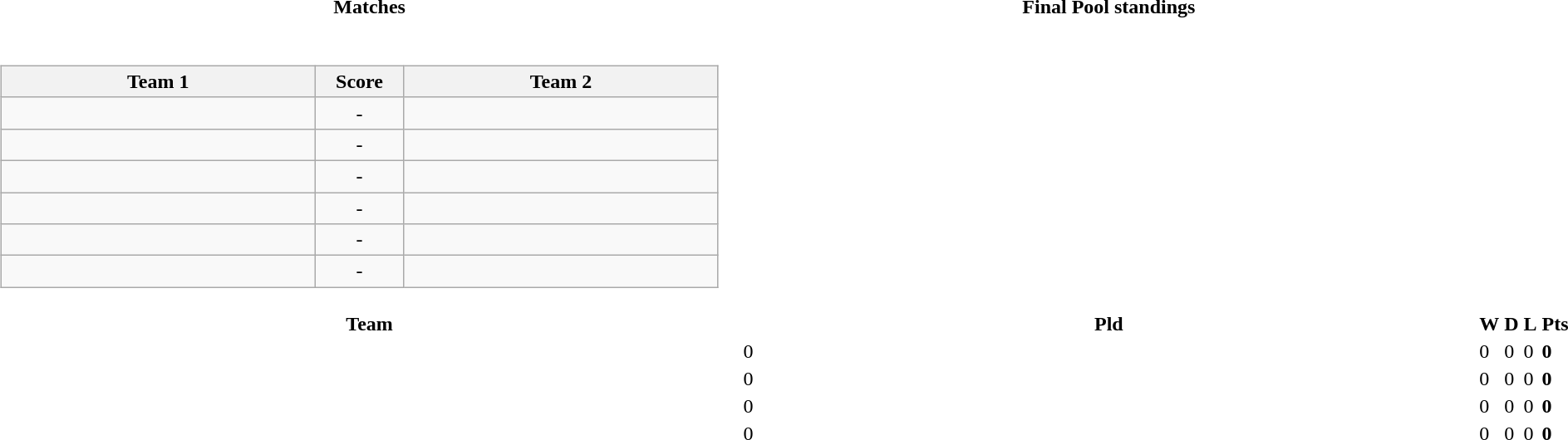<table>
<tr>
<th style="width:50%;">Matches</th>
<th style="width:50%;">Final Pool standings</th>
</tr>
<tr>
<td><br><table class="wikitable" style="text-align: center;">
<tr>
<th style="width:200pt;"><strong>Team 1</strong></th>
<th style="width:50pt;"><strong>Score</strong></th>
<th style="width:200pt;"><strong>Team 2</strong></th>
</tr>
<tr>
<td></td>
<td>-</td>
<td></td>
</tr>
<tr>
<td></td>
<td>-</td>
<td></td>
</tr>
<tr>
<td></td>
<td>-</td>
<td></td>
</tr>
<tr>
<td></td>
<td>-</td>
<td></td>
</tr>
<tr>
<td></td>
<td>-</td>
<td></td>
</tr>
<tr>
<td></td>
<td>-</td>
<td></td>
</tr>
</table>
</td>
<td><br></td>
</tr>
<tr>
<th style="width:200px;">Team</th>
<th width="40">Pld</th>
<th width="40">W</th>
<th width="40">D</th>
<th width="40">L</th>
<th width="40">Pts</th>
</tr>
<tr>
<td align=left></td>
<td>0</td>
<td>0</td>
<td>0</td>
<td>0</td>
<td><strong>0</strong></td>
</tr>
<tr>
<td align=left></td>
<td>0</td>
<td>0</td>
<td>0</td>
<td>0</td>
<td><strong>0</strong></td>
</tr>
<tr>
<td align=left></td>
<td>0</td>
<td>0</td>
<td>0</td>
<td>0</td>
<td><strong>0</strong></td>
</tr>
<tr>
<td align=left></td>
<td>0</td>
<td>0</td>
<td>0</td>
<td>0</td>
<td><strong>0</strong></td>
</tr>
</table>
